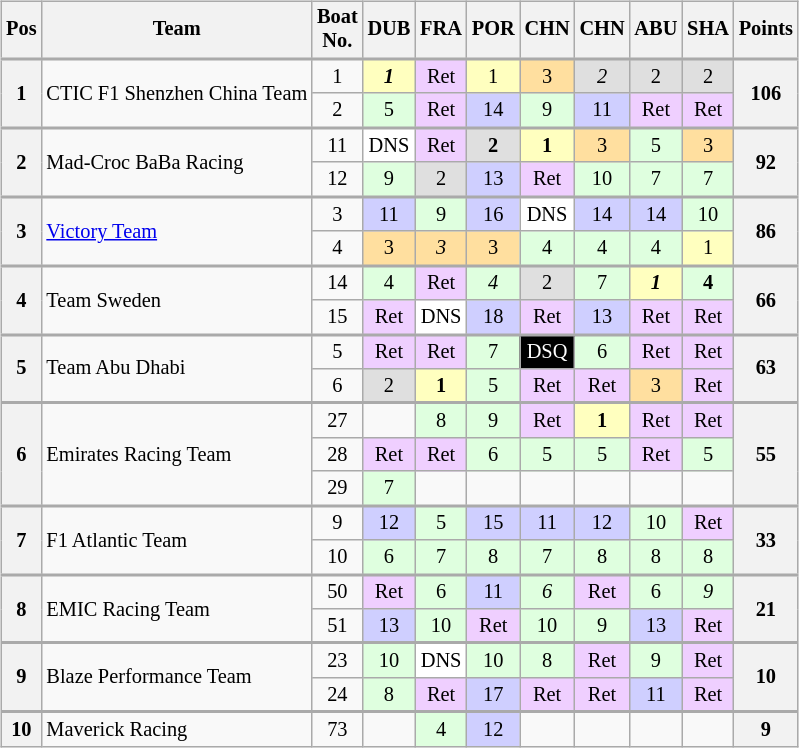<table>
<tr valign="top">
<td><br><table class="wikitable" style="font-size: 85%; text-align:center;">
<tr>
<th valign="middle">Pos</th>
<th valign="middle">Team</th>
<th valign="middle">Boat<br>No.</th>
<th>DUB<br></th>
<th>FRA<br></th>
<th>POR<br></th>
<th>CHN<br></th>
<th>CHN<br></th>
<th>ABU<br></th>
<th>SHA<br></th>
<th valign="middle">Points</th>
</tr>
<tr style="border-top:2px solid #aaaaaa">
<th rowspan=2>1</th>
<td rowspan=2 align=left> CTIC F1 Shenzhen China Team</td>
<td>1</td>
<td style="background:#ffffbf;"><strong><em>1</em></strong></td>
<td style="background:#efcfff;">Ret</td>
<td style="background:#ffffbf;">1</td>
<td style="background:#ffdf9f;">3</td>
<td style="background:#dfdfdf;"><em>2</em></td>
<td style="background:#dfdfdf;">2</td>
<td style="background:#dfdfdf;">2</td>
<th rowspan=2>106</th>
</tr>
<tr>
<td>2</td>
<td style="background:#dfffdf;">5</td>
<td style="background:#efcfff;">Ret</td>
<td style="background:#cfcfff;">14</td>
<td style="background:#dfffdf;">9</td>
<td style="background:#cfcfff;">11</td>
<td style="background:#efcfff;">Ret</td>
<td style="background:#efcfff;">Ret</td>
</tr>
<tr style="border-top:2px solid #aaaaaa">
<th rowspan=2>2</th>
<td rowspan=2 align=left> Mad-Croc BaBa Racing</td>
<td>11</td>
<td style="background:#ffffff;">DNS</td>
<td style="background:#efcfff;">Ret</td>
<td style="background:#dfdfdf;"><strong>2</strong></td>
<td style="background:#ffffbf;"><strong>1</strong></td>
<td style="background:#ffdf9f;">3</td>
<td style="background:#dfffdf;">5</td>
<td style="background:#ffdf9f;">3</td>
<th rowspan=2>92</th>
</tr>
<tr>
<td>12</td>
<td style="background:#dfffdf;">9</td>
<td style="background:#dfdfdf;">2</td>
<td style="background:#cfcfff;">13</td>
<td style="background:#efcfff;">Ret</td>
<td style="background:#dfffdf;">10</td>
<td style="background:#dfffdf;">7</td>
<td style="background:#dfffdf;">7</td>
</tr>
<tr style="border-top:2px solid #aaaaaa">
<th rowspan=2>3</th>
<td rowspan=2 align=left> <a href='#'>Victory Team</a></td>
<td>3</td>
<td style="background:#cfcfff;">11</td>
<td style="background:#dfffdf;">9</td>
<td style="background:#cfcfff;">16</td>
<td style="background:#ffffff;">DNS</td>
<td style="background:#cfcfff;">14</td>
<td style="background:#cfcfff;">14</td>
<td style="background:#dfffdf;">10</td>
<th rowspan=2>86</th>
</tr>
<tr>
<td>4</td>
<td style="background:#ffdf9f;">3</td>
<td style="background:#ffdf9f;"><em>3</em></td>
<td style="background:#ffdf9f;">3</td>
<td style="background:#dfffdf;">4</td>
<td style="background:#dfffdf;">4</td>
<td style="background:#dfffdf;">4</td>
<td style="background:#ffffbf;">1</td>
</tr>
<tr style="border-top:2px solid #aaaaaa">
<th rowspan=2>4</th>
<td rowspan=2 align=left> Team Sweden</td>
<td>14</td>
<td style="background:#dfffdf;">4</td>
<td style="background:#efcfff;">Ret</td>
<td style="background:#dfffdf;"><em>4</em></td>
<td style="background:#dfdfdf;">2</td>
<td style="background:#dfffdf;">7</td>
<td style="background:#ffffbf;"><strong><em>1</em></strong></td>
<td style="background:#dfffdf;"><strong>4</strong></td>
<th rowspan=2>66</th>
</tr>
<tr>
<td>15</td>
<td style="background:#efcfff;">Ret</td>
<td style="background:#ffffff;">DNS</td>
<td style="background:#cfcfff;">18</td>
<td style="background:#efcfff;">Ret</td>
<td style="background:#cfcfff;">13</td>
<td style="background:#efcfff;">Ret</td>
<td style="background:#efcfff;">Ret</td>
</tr>
<tr style="border-top:2px solid #aaaaaa">
<th rowspan=2>5</th>
<td rowspan=2 align=left> Team Abu Dhabi</td>
<td>5</td>
<td style="background:#efcfff;">Ret</td>
<td style="background:#efcfff;">Ret</td>
<td style="background:#dfffdf;">7</td>
<td style="background:#000000; color:white;">DSQ</td>
<td style="background:#dfffdf;">6</td>
<td style="background:#efcfff;">Ret</td>
<td style="background:#efcfff;">Ret</td>
<th rowspan=2>63</th>
</tr>
<tr>
<td>6</td>
<td style="background:#dfdfdf;">2</td>
<td style="background:#ffffbf;"><strong>1</strong></td>
<td style="background:#dfffdf;">5</td>
<td style="background:#efcfff;">Ret</td>
<td style="background:#efcfff;">Ret</td>
<td style="background:#ffdf9f;">3</td>
<td style="background:#efcfff;">Ret</td>
</tr>
<tr style="border-top:2px solid #aaaaaa">
<th rowspan=3>6</th>
<td rowspan=3 align=left> Emirates Racing Team</td>
<td>27</td>
<td></td>
<td style="background:#dfffdf;">8</td>
<td style="background:#dfffdf;">9</td>
<td style="background:#efcfff;">Ret</td>
<td style="background:#ffffbf;"><strong>1</strong></td>
<td style="background:#efcfff;">Ret</td>
<td style="background:#efcfff;">Ret</td>
<th rowspan=3>55</th>
</tr>
<tr>
<td>28</td>
<td style="background:#efcfff;">Ret</td>
<td style="background:#efcfff;">Ret</td>
<td style="background:#dfffdf;">6</td>
<td style="background:#dfffdf;">5</td>
<td style="background:#dfffdf;">5</td>
<td style="background:#efcfff;">Ret</td>
<td style="background:#dfffdf;">5</td>
</tr>
<tr>
<td>29</td>
<td style="background:#dfffdf;">7</td>
<td></td>
<td></td>
<td></td>
<td></td>
<td></td>
<td></td>
</tr>
<tr style="border-top:2px solid #aaaaaa">
<th rowspan=2>7</th>
<td rowspan=2 align=left> F1 Atlantic Team</td>
<td>9</td>
<td style="background:#cfcfff;">12</td>
<td style="background:#dfffdf;">5</td>
<td style="background:#cfcfff;">15</td>
<td style="background:#cfcfff;">11</td>
<td style="background:#cfcfff;">12</td>
<td style="background:#dfffdf;">10</td>
<td style="background:#efcfff;">Ret</td>
<th rowspan=2>33</th>
</tr>
<tr>
<td>10</td>
<td style="background:#dfffdf;">6</td>
<td style="background:#dfffdf;">7</td>
<td style="background:#dfffdf;">8</td>
<td style="background:#dfffdf;">7</td>
<td style="background:#dfffdf;">8</td>
<td style="background:#dfffdf;">8</td>
<td style="background:#dfffdf;">8</td>
</tr>
<tr style="border-top:2px solid #aaaaaa">
<th rowspan=2>8</th>
<td rowspan=2 align=left> EMIC Racing Team</td>
<td>50</td>
<td style="background:#efcfff;">Ret</td>
<td style="background:#dfffdf;">6</td>
<td style="background:#cfcfff;">11</td>
<td style="background:#dfffdf;"><em>6</em></td>
<td style="background:#efcfff;">Ret</td>
<td style="background:#dfffdf;">6</td>
<td style="background:#dfffdf;"><em>9</em></td>
<th rowspan=2>21</th>
</tr>
<tr>
<td>51</td>
<td style="background:#cfcfff;">13</td>
<td style="background:#dfffdf;">10</td>
<td style="background:#efcfff;">Ret</td>
<td style="background:#dfffdf;">10</td>
<td style="background:#dfffdf;">9</td>
<td style="background:#cfcfff;">13</td>
<td style="background:#efcfff;">Ret</td>
</tr>
<tr style="border-top:2px solid #aaaaaa">
<th rowspan=2>9</th>
<td rowspan=2 align=left> Blaze Performance Team</td>
<td>23</td>
<td style="background:#dfffdf;">10</td>
<td style="background:#ffffff;">DNS</td>
<td style="background:#dfffdf;">10</td>
<td style="background:#dfffdf;">8</td>
<td style="background:#efcfff;">Ret</td>
<td style="background:#dfffdf;">9</td>
<td style="background:#efcfff;">Ret</td>
<th rowspan=2>10</th>
</tr>
<tr>
<td>24</td>
<td style="background:#dfffdf;">8</td>
<td style="background:#efcfff;">Ret</td>
<td style="background:#cfcfff;">17</td>
<td style="background:#efcfff;">Ret</td>
<td style="background:#efcfff;">Ret</td>
<td style="background:#cfcfff;">11</td>
<td style="background:#efcfff;">Ret</td>
</tr>
<tr style="border-top:2px solid #aaaaaa">
<th>10</th>
<td align=left> Maverick Racing</td>
<td>73</td>
<td></td>
<td style="background:#dfffdf;">4</td>
<td style="background:#cfcfff;">12</td>
<td></td>
<td></td>
<td></td>
<td></td>
<th>9</th>
</tr>
</table>
</td>
<td><br>
<br></td>
</tr>
</table>
